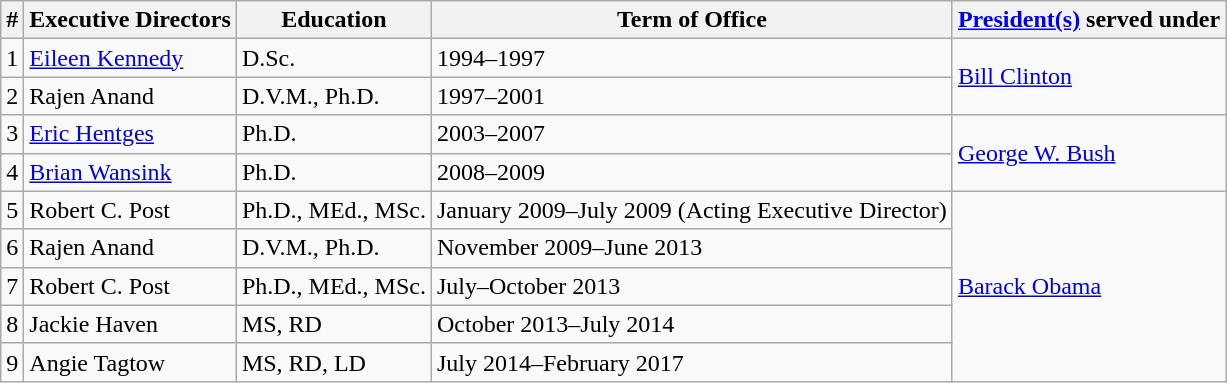<table class=wikitable>
<tr>
<th>#</th>
<th>Executive Directors</th>
<th>Education</th>
<th>Term of Office</th>
<th><a href='#'>President(s)</a> served under</th>
</tr>
<tr>
<td>1</td>
<td><a href='#'>Eileen Kennedy</a></td>
<td>D.Sc.</td>
<td>1994–1997</td>
<td rowspan=2><a href='#'>Bill Clinton</a></td>
</tr>
<tr>
<td>2</td>
<td>Rajen Anand</td>
<td>D.V.M., Ph.D.</td>
<td>1997–2001</td>
</tr>
<tr>
<td>3</td>
<td><a href='#'>Eric Hentges</a></td>
<td>Ph.D.</td>
<td>2003–2007</td>
<td rowspan=2><a href='#'>George W. Bush</a></td>
</tr>
<tr>
<td>4</td>
<td><a href='#'>Brian Wansink</a></td>
<td>Ph.D.</td>
<td>2008–2009</td>
</tr>
<tr>
<td>5</td>
<td>Robert C. Post</td>
<td>Ph.D., MEd., MSc. </td>
<td>January 2009–July 2009 (Acting Executive Director)</td>
<td rowspan="5"><a href='#'>Barack Obama</a></td>
</tr>
<tr>
<td>6</td>
<td>Rajen Anand</td>
<td>D.V.M., Ph.D.</td>
<td>November 2009–June 2013</td>
</tr>
<tr>
<td>7</td>
<td>Robert C. Post</td>
<td>Ph.D., MEd., MSc. </td>
<td>July–October 2013</td>
</tr>
<tr>
<td>8</td>
<td>Jackie Haven</td>
<td>MS, RD</td>
<td>October 2013–July 2014</td>
</tr>
<tr>
<td>9</td>
<td>Angie Tagtow</td>
<td>MS, RD, LD</td>
<td>July 2014–February 2017</td>
</tr>
</table>
